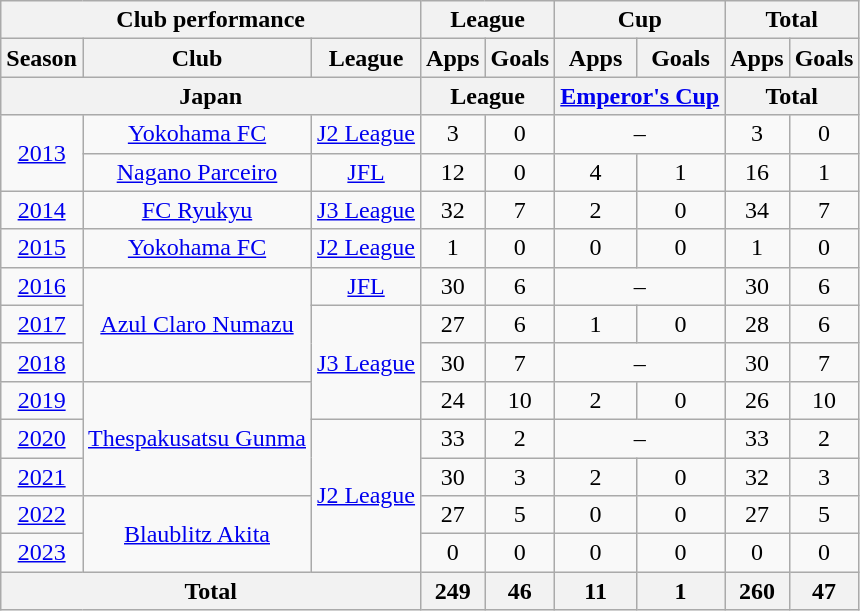<table class="wikitable" style="text-align:center;">
<tr>
<th colspan=3>Club performance</th>
<th colspan=2>League</th>
<th colspan=2>Cup</th>
<th colspan=2>Total</th>
</tr>
<tr>
<th>Season</th>
<th>Club</th>
<th>League</th>
<th>Apps</th>
<th>Goals</th>
<th>Apps</th>
<th>Goals</th>
<th>Apps</th>
<th>Goals</th>
</tr>
<tr>
<th colspan=3>Japan</th>
<th colspan=2>League</th>
<th colspan=2><a href='#'>Emperor's Cup</a></th>
<th colspan=2>Total</th>
</tr>
<tr>
<td rowspan="2"><a href='#'>2013</a></td>
<td><a href='#'>Yokohama FC</a></td>
<td><a href='#'>J2 League</a></td>
<td>3</td>
<td>0</td>
<td colspan="2">–</td>
<td>3</td>
<td>0</td>
</tr>
<tr>
<td><a href='#'>Nagano Parceiro</a></td>
<td><a href='#'>JFL</a></td>
<td>12</td>
<td>0</td>
<td>4</td>
<td>1</td>
<td>16</td>
<td>1</td>
</tr>
<tr>
<td><a href='#'>2014</a></td>
<td><a href='#'>FC Ryukyu</a></td>
<td><a href='#'>J3 League</a></td>
<td>32</td>
<td>7</td>
<td>2</td>
<td>0</td>
<td>34</td>
<td>7</td>
</tr>
<tr>
<td><a href='#'>2015</a></td>
<td><a href='#'>Yokohama FC</a></td>
<td><a href='#'>J2 League</a></td>
<td>1</td>
<td>0</td>
<td>0</td>
<td>0</td>
<td>1</td>
<td>0</td>
</tr>
<tr>
<td><a href='#'>2016</a></td>
<td rowspan="3"><a href='#'>Azul Claro Numazu</a></td>
<td><a href='#'>JFL</a></td>
<td>30</td>
<td>6</td>
<td colspan="2">–</td>
<td>30</td>
<td>6</td>
</tr>
<tr>
<td><a href='#'>2017</a></td>
<td rowspan="3"><a href='#'>J3 League</a></td>
<td>27</td>
<td>6</td>
<td>1</td>
<td>0</td>
<td>28</td>
<td>6</td>
</tr>
<tr>
<td><a href='#'>2018</a></td>
<td>30</td>
<td>7</td>
<td colspan="2">–</td>
<td>30</td>
<td>7</td>
</tr>
<tr>
<td><a href='#'>2019</a></td>
<td rowspan="3"><a href='#'>Thespakusatsu Gunma</a></td>
<td>24</td>
<td>10</td>
<td>2</td>
<td>0</td>
<td>26</td>
<td>10</td>
</tr>
<tr>
<td><a href='#'>2020</a></td>
<td rowspan="4"><a href='#'>J2 League</a></td>
<td>33</td>
<td>2</td>
<td colspan="2">–</td>
<td>33</td>
<td>2</td>
</tr>
<tr>
<td><a href='#'>2021</a></td>
<td>30</td>
<td>3</td>
<td>2</td>
<td>0</td>
<td>32</td>
<td>3</td>
</tr>
<tr>
<td><a href='#'>2022</a></td>
<td rowspan="2"><a href='#'>Blaublitz Akita</a></td>
<td>27</td>
<td>5</td>
<td>0</td>
<td>0</td>
<td>27</td>
<td>5</td>
</tr>
<tr>
<td><a href='#'>2023</a></td>
<td>0</td>
<td>0</td>
<td>0</td>
<td>0</td>
<td>0</td>
<td>0</td>
</tr>
<tr>
<th colspan=3>Total</th>
<th>249</th>
<th>46</th>
<th>11</th>
<th>1</th>
<th>260</th>
<th>47</th>
</tr>
</table>
